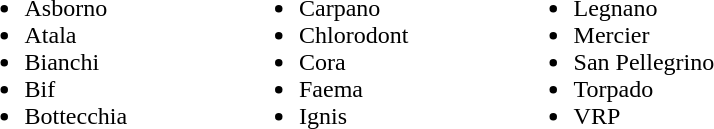<table>
<tr>
<td style="vertical-align:top; width:25%;"><br><ul><li>Asborno</li><li>Atala</li><li>Bianchi</li><li>Bif</li><li>Bottecchia</li></ul></td>
<td style="vertical-align:top; width:25%;"><br><ul><li>Carpano</li><li>Chlorodont</li><li>Cora</li><li>Faema</li><li>Ignis</li></ul></td>
<td style="vertical-align:top; width:25%;"><br><ul><li>Legnano</li><li>Mercier</li><li>San Pellegrino</li><li>Torpado</li><li>VRP</li></ul></td>
</tr>
</table>
